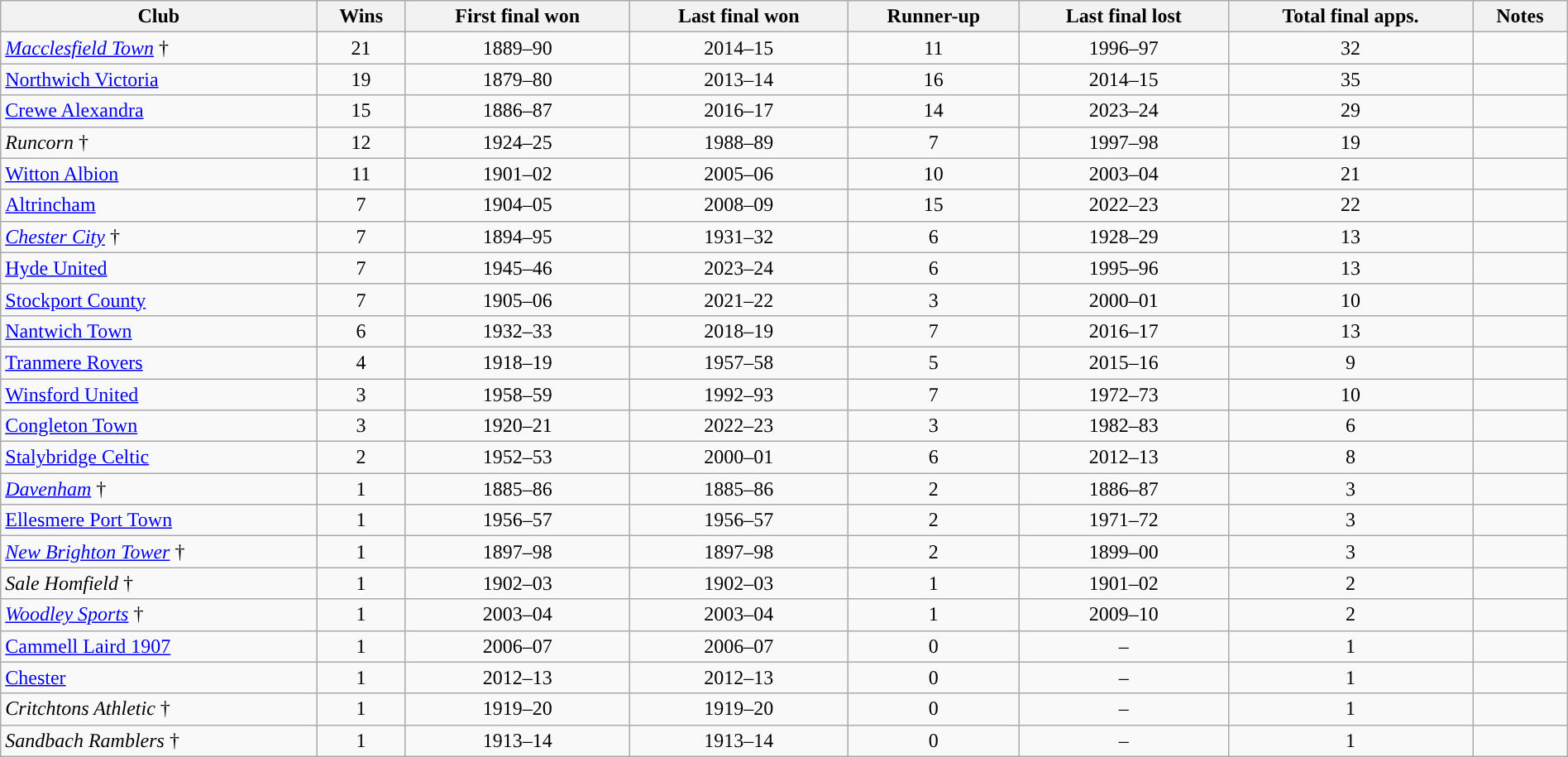<table class="wikitable sortable" style="text-align: center; width: 100%">
<tr>
<th>Club</th>
<th>Wins</th>
<th>First final won</th>
<th>Last final won</th>
<th>Runner-up</th>
<th>Last final lost</th>
<th>Total final apps.</th>
<th>Notes</th>
</tr>
<tr>
<td style="text-align: left"><em><a href='#'>Macclesfield Town</a></em> †</td>
<td>21</td>
<td>1889–90</td>
<td>2014–15</td>
<td>11</td>
<td>1996–97</td>
<td>32</td>
<td></td>
</tr>
<tr>
<td style="text-align: left"><a href='#'>Northwich Victoria</a></td>
<td>19</td>
<td>1879–80</td>
<td>2013–14</td>
<td>16</td>
<td>2014–15</td>
<td>35</td>
<td></td>
</tr>
<tr>
<td style="text-align: left"><a href='#'>Crewe Alexandra</a></td>
<td>15</td>
<td>1886–87</td>
<td>2016–17</td>
<td>14</td>
<td>2023–24</td>
<td>29</td>
<td></td>
</tr>
<tr>
<td style="text-align: left"><em>Runcorn</em> †</td>
<td>12</td>
<td>1924–25</td>
<td>1988–89</td>
<td>7</td>
<td>1997–98</td>
<td>19</td>
<td></td>
</tr>
<tr>
<td style="text-align: left"><a href='#'>Witton Albion</a></td>
<td>11</td>
<td>1901–02</td>
<td>2005–06</td>
<td>10</td>
<td>2003–04</td>
<td>21</td>
<td></td>
</tr>
<tr>
<td style="text-align: left"><a href='#'>Altrincham</a></td>
<td>7</td>
<td>1904–05</td>
<td>2008–09</td>
<td>15</td>
<td>2022–23</td>
<td>22</td>
<td></td>
</tr>
<tr>
<td style="text-align: left"><em><a href='#'>Chester City</a></em> †</td>
<td>7</td>
<td>1894–95</td>
<td>1931–32</td>
<td>6</td>
<td>1928–29</td>
<td>13</td>
<td></td>
</tr>
<tr>
<td style="text-align: left"><a href='#'>Hyde United</a></td>
<td>7</td>
<td>1945–46</td>
<td>2023–24</td>
<td>6</td>
<td>1995–96</td>
<td>13</td>
<td></td>
</tr>
<tr>
<td style="text-align: left"><a href='#'>Stockport County</a></td>
<td>7</td>
<td>1905–06</td>
<td>2021–22</td>
<td>3</td>
<td>2000–01</td>
<td>10</td>
<td></td>
</tr>
<tr>
<td style="text-align: left"><a href='#'>Nantwich Town</a></td>
<td>6</td>
<td>1932–33</td>
<td>2018–19</td>
<td>7</td>
<td>2016–17</td>
<td>13</td>
<td></td>
</tr>
<tr>
<td style="text-align: left"><a href='#'>Tranmere Rovers</a></td>
<td>4</td>
<td>1918–19</td>
<td>1957–58</td>
<td>5</td>
<td>2015–16</td>
<td>9</td>
<td></td>
</tr>
<tr>
<td style="text-align: left"><a href='#'>Winsford United</a></td>
<td>3</td>
<td>1958–59</td>
<td>1992–93</td>
<td>7</td>
<td>1972–73</td>
<td>10</td>
<td></td>
</tr>
<tr>
<td style="text-align: left"><a href='#'>Congleton Town</a></td>
<td>3</td>
<td>1920–21</td>
<td>2022–23</td>
<td>3</td>
<td>1982–83</td>
<td>6</td>
<td></td>
</tr>
<tr>
<td style="text-align: left"><a href='#'>Stalybridge Celtic</a></td>
<td>2</td>
<td>1952–53</td>
<td>2000–01</td>
<td>6</td>
<td>2012–13</td>
<td>8</td>
<td></td>
</tr>
<tr>
<td style="text-align: left"><em><a href='#'>Davenham</a></em> †</td>
<td>1</td>
<td>1885–86</td>
<td>1885–86</td>
<td>2</td>
<td>1886–87</td>
<td>3</td>
<td></td>
</tr>
<tr>
<td style="text-align: left"><a href='#'>Ellesmere Port Town</a></td>
<td>1</td>
<td>1956–57</td>
<td>1956–57</td>
<td>2</td>
<td>1971–72</td>
<td>3</td>
<td></td>
</tr>
<tr>
<td style="text-align: left"><em><a href='#'>New Brighton Tower</a></em> †</td>
<td>1</td>
<td>1897–98</td>
<td>1897–98</td>
<td>2</td>
<td>1899–00</td>
<td>3</td>
<td></td>
</tr>
<tr>
<td style="text-align: left"><em>Sale Homfield</em> †</td>
<td>1</td>
<td>1902–03</td>
<td>1902–03</td>
<td>1</td>
<td>1901–02</td>
<td>2</td>
<td></td>
</tr>
<tr>
<td style="text-align: left"><em><a href='#'>Woodley Sports</a></em> †</td>
<td>1</td>
<td>2003–04</td>
<td>2003–04</td>
<td>1</td>
<td>2009–10</td>
<td>2</td>
<td></td>
</tr>
<tr>
<td style="text-align: left"><a href='#'>Cammell Laird 1907</a></td>
<td>1</td>
<td>2006–07</td>
<td>2006–07</td>
<td>0</td>
<td>–</td>
<td>1</td>
<td></td>
</tr>
<tr>
<td style="text-align: left"><a href='#'>Chester</a></td>
<td>1</td>
<td>2012–13</td>
<td>2012–13</td>
<td>0</td>
<td>–</td>
<td>1</td>
<td></td>
</tr>
<tr>
<td style="text-align: left"><em>Critchtons Athletic</em> †</td>
<td>1</td>
<td>1919–20</td>
<td>1919–20</td>
<td>0</td>
<td>–</td>
<td>1</td>
<td></td>
</tr>
<tr>
<td style="text-align: left"><em>Sandbach Ramblers</em> †</td>
<td>1</td>
<td>1913–14</td>
<td>1913–14</td>
<td>0</td>
<td>–</td>
<td>1</td>
<td></td>
</tr>
</table>
